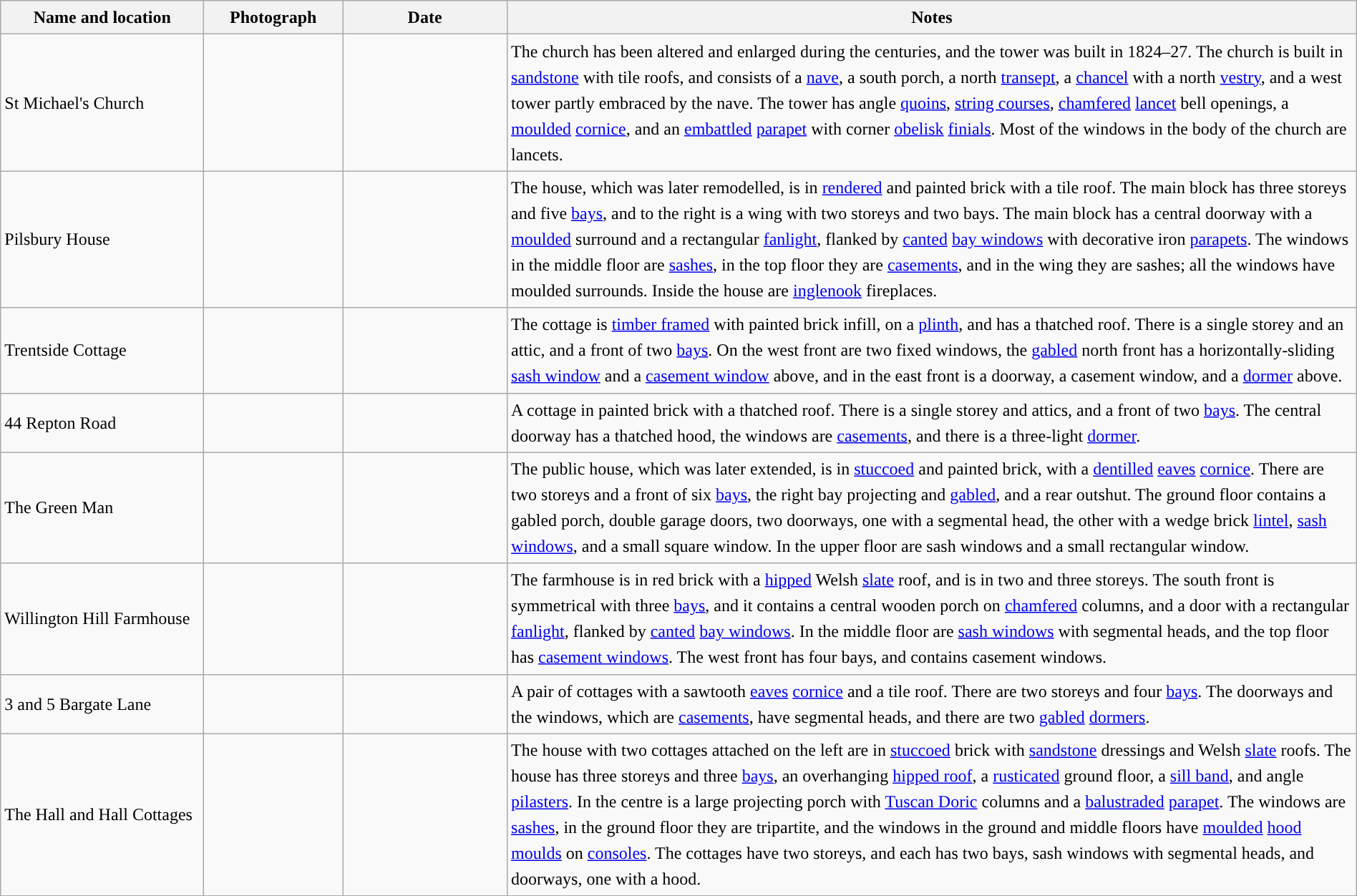<table class="wikitable sortable plainrowheaders" style="width:100%;border:0px;text-align:left;line-height:150%;">
<tr>
<th scope="col"  style="width:150px">Name and location</th>
<th scope="col"  style="width:100px" class="unsortable">Photograph</th>
<th scope="col"  style="width:120px">Date</th>
<th scope="col"  style="width:650px" class="unsortable">Notes</th>
</tr>
<tr>
<td>St Michael's Church<br><small></small></td>
<td></td>
<td align="center"></td>
<td>The church has been altered and enlarged during the centuries, and the tower was built in 1824–27.  The church is built in <a href='#'>sandstone</a> with tile roofs, and consists of a <a href='#'>nave</a>, a south porch, a north <a href='#'>transept</a>, a <a href='#'>chancel</a> with a north <a href='#'>vestry</a>, and a west tower partly embraced by the nave.  The tower has angle <a href='#'>quoins</a>, <a href='#'>string courses</a>, <a href='#'>chamfered</a> <a href='#'>lancet</a> bell openings, a <a href='#'>moulded</a> <a href='#'>cornice</a>, and an <a href='#'>embattled</a> <a href='#'>parapet</a> with corner <a href='#'>obelisk</a> <a href='#'>finials</a>.  Most of the windows in the body of the church are lancets.</td>
</tr>
<tr>
<td>Pilsbury House<br><small></small></td>
<td></td>
<td align="center"></td>
<td>The house, which was later remodelled, is in <a href='#'>rendered</a> and painted brick with a tile roof.  The main block has three storeys and five <a href='#'>bays</a>, and to the right is a wing with two storeys and two bays.  The main block has a central doorway with a <a href='#'>moulded</a> surround and a rectangular <a href='#'>fanlight</a>, flanked by <a href='#'>canted</a> <a href='#'>bay windows</a> with decorative iron <a href='#'>parapets</a>.  The windows in the middle floor are <a href='#'>sashes</a>, in the top floor they are <a href='#'>casements</a>, and in the wing they are sashes; all the windows have moulded surrounds.  Inside the house are <a href='#'>inglenook</a> fireplaces.</td>
</tr>
<tr>
<td>Trentside Cottage<br><small></small></td>
<td></td>
<td align="center"></td>
<td>The cottage is <a href='#'>timber framed</a> with painted brick infill, on a <a href='#'>plinth</a>, and has a thatched roof.  There is a single storey and an attic, and a front of two <a href='#'>bays</a>.  On the west front are two fixed windows, the <a href='#'>gabled</a> north front has a horizontally-sliding <a href='#'>sash window</a> and a <a href='#'>casement window</a> above, and in the east front is a doorway, a casement window, and a <a href='#'>dormer</a> above.</td>
</tr>
<tr>
<td>44 Repton Road<br><small></small></td>
<td></td>
<td align="center"></td>
<td>A cottage in painted brick with a thatched roof.  There is a single storey and attics, and a front of two <a href='#'>bays</a>.  The central doorway has a thatched hood, the windows are <a href='#'>casements</a>, and there is a three-light <a href='#'>dormer</a>.</td>
</tr>
<tr>
<td>The Green Man<br><small></small></td>
<td></td>
<td align="center"></td>
<td>The public house, which was later extended, is in <a href='#'>stuccoed</a> and painted brick, with a <a href='#'>dentilled</a> <a href='#'>eaves</a> <a href='#'>cornice</a>.  There are two storeys and a front of six <a href='#'>bays</a>, the right bay projecting and <a href='#'>gabled</a>, and a rear outshut.  The ground floor contains a gabled porch, double garage doors, two doorways, one with a segmental head, the other with a wedge brick <a href='#'>lintel</a>, <a href='#'>sash windows</a>, and a small square window.  In the upper floor are sash windows and a small rectangular window.</td>
</tr>
<tr>
<td>Willington Hill Farmhouse<br><small></small></td>
<td></td>
<td align="center"></td>
<td>The farmhouse is in red brick with a <a href='#'>hipped</a> Welsh <a href='#'>slate</a> roof, and is in two and three storeys.  The south front is symmetrical with three <a href='#'>bays</a>, and it contains a central wooden porch on <a href='#'>chamfered</a> columns, and a door with a rectangular <a href='#'>fanlight</a>, flanked by <a href='#'>canted</a> <a href='#'>bay windows</a>.  In the middle floor are <a href='#'>sash windows</a> with segmental heads, and the top floor has <a href='#'>casement windows</a>.  The west front has four bays, and contains casement windows.</td>
</tr>
<tr>
<td>3 and 5 Bargate Lane<br><small></small></td>
<td></td>
<td align="center"></td>
<td>A pair of cottages with a sawtooth <a href='#'>eaves</a> <a href='#'>cornice</a> and a tile roof.  There are two storeys and four <a href='#'>bays</a>.  The doorways and the windows, which are <a href='#'>casements</a>, have segmental heads, and there are two <a href='#'>gabled</a> <a href='#'>dormers</a>.</td>
</tr>
<tr>
<td>The Hall and Hall Cottages<br><small></small></td>
<td></td>
<td align="center"></td>
<td>The house with two cottages attached on the left are in <a href='#'>stuccoed</a> brick with <a href='#'>sandstone</a> dressings and Welsh <a href='#'>slate</a> roofs.  The house has three storeys and three <a href='#'>bays</a>, an overhanging <a href='#'>hipped roof</a>, a <a href='#'>rusticated</a> ground floor, a <a href='#'>sill band</a>, and angle <a href='#'>pilasters</a>.  In the centre is a large projecting porch with <a href='#'>Tuscan Doric</a> columns and a <a href='#'>balustraded</a> <a href='#'>parapet</a>.  The windows are <a href='#'>sashes</a>, in the ground floor they are tripartite, and the windows in the ground and middle floors have <a href='#'>moulded</a> <a href='#'>hood moulds</a> on <a href='#'>consoles</a>.  The cottages have two storeys, and each has two bays, sash windows with segmental heads, and doorways, one with a hood.</td>
</tr>
<tr>
</tr>
</table>
